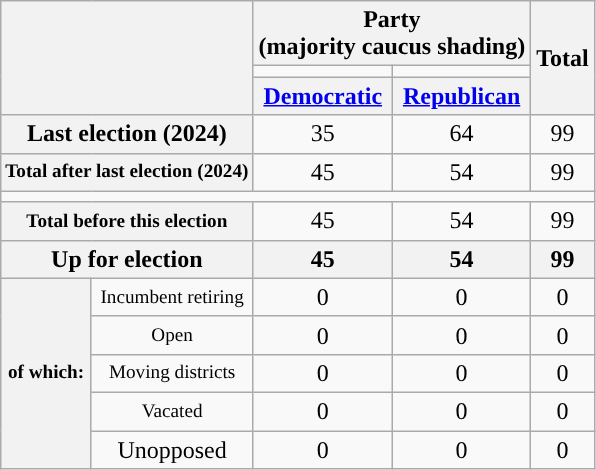<table class="wikitable" style="text-align:center">
<tr>
<th colspan="2" rowspan="3"></th>
<th colspan="2">Party<div>(majority caucus shading)</div></th>
<th rowspan="3">Total</th>
</tr>
<tr style="height:5px">
<td style="background-color:"></td>
<td style="background-color:"></td>
</tr>
<tr>
<th><a href='#'>Democratic</a></th>
<th><a href='#'>Republican</a></th>
</tr>
<tr>
<th colspan="2" nowrap="">Last election (2024)</th>
<td>35</td>
<td>64</td>
<td>99</td>
</tr>
<tr>
<th colspan="2" nowrap="" style="font-size:80%">Total after last election (2024)</th>
<td>45</td>
<td>54</td>
<td>99</td>
</tr>
<tr>
<td colspan="5"></td>
</tr>
<tr>
<th colspan="2" nowrap="" style="font-size:80%">Total before this election</th>
<td>45</td>
<td>54</td>
<td>99</td>
</tr>
<tr>
<th colspan="2">Up for election</th>
<th>45</th>
<th>54</th>
<th>99</th>
</tr>
<tr>
<th rowspan="5" style="font-size:80%">of which:</th>
<td nowrap="" style="font-size:80%">Incumbent retiring</td>
<td>0</td>
<td>0</td>
<td>0</td>
</tr>
<tr>
<td nowrap="" style="font-size:80%">Open</td>
<td>0</td>
<td>0</td>
<td>0</td>
</tr>
<tr>
<td nowrap="" style="font-size:80%">Moving districts</td>
<td>0</td>
<td>0</td>
<td>0</td>
</tr>
<tr>
<td nowrap="" style="font-size:80%">Vacated</td>
<td>0</td>
<td>0</td>
<td>0</td>
</tr>
<tr>
<td>Unopposed</td>
<td>0</td>
<td>0</td>
<td>0</td>
</tr>
</table>
